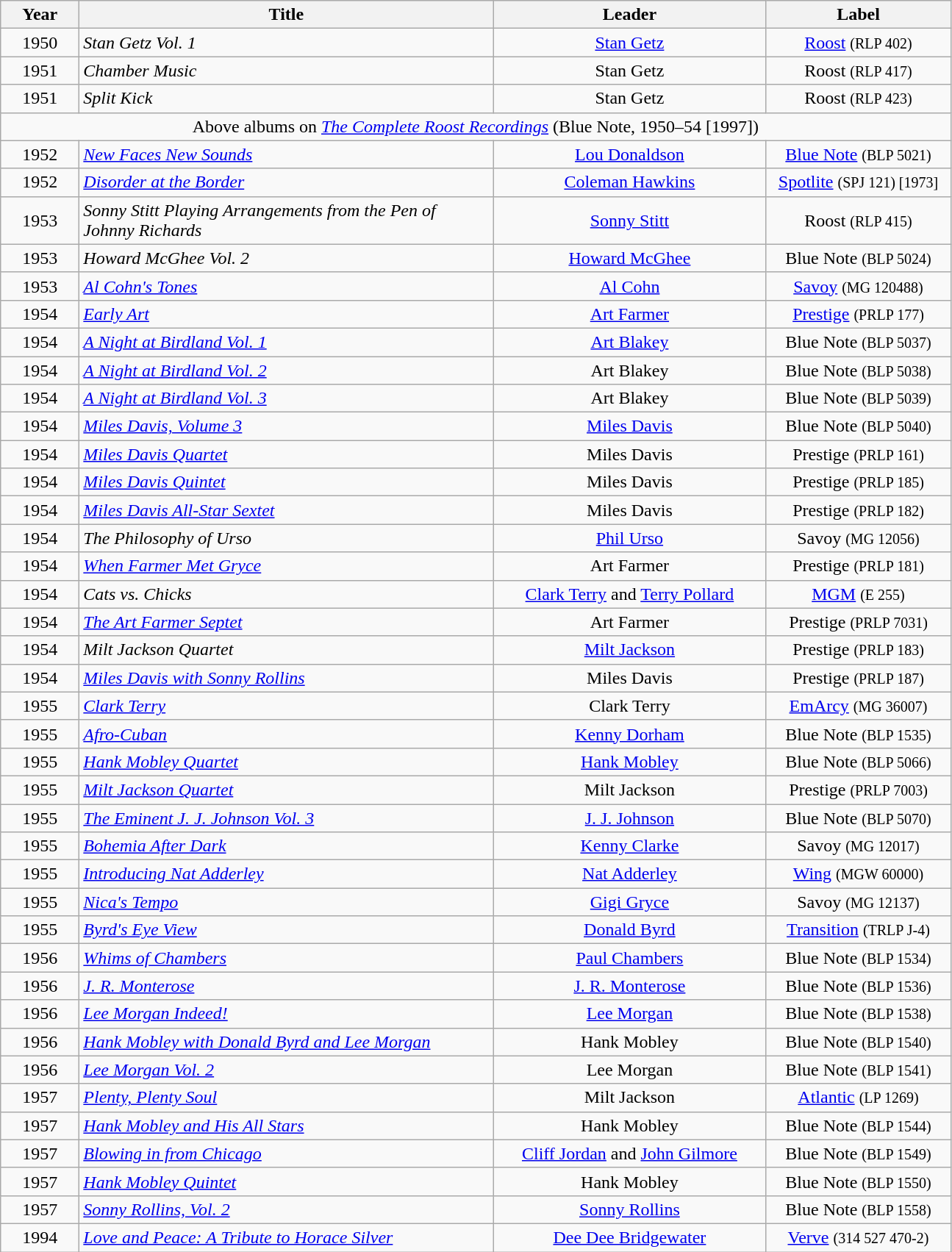<table class="wikitable sortable" style="text-align:center">
<tr>
<th style="width:4em">Year</th>
<th style="width:23em">Title</th>
<th style="width:15em">Leader</th>
<th style="width:10em">Label</th>
</tr>
<tr>
<td>1950</td>
<td style="text-align:left"><em>Stan Getz Vol. 1</em></td>
<td><a href='#'>Stan Getz</a></td>
<td><a href='#'>Roost</a> <small>(RLP 402)</small></td>
</tr>
<tr>
<td>1951</td>
<td style="text-align:left"><em>Chamber Music</em></td>
<td>Stan Getz</td>
<td>Roost <small>(RLP 417)</small></td>
</tr>
<tr>
<td>1951</td>
<td style="text-align:left"><em>Split Kick</em></td>
<td>Stan Getz</td>
<td>Roost <small>(RLP 423)</small></td>
</tr>
<tr>
<td colspan="4" style="text-align: center;">Above albums on <em><a href='#'>The Complete Roost Recordings</a></em> (Blue Note, 1950–54 [1997])</td>
</tr>
<tr>
<td>1952</td>
<td style="text-align:left"><em><a href='#'>New Faces New Sounds</a></em></td>
<td><a href='#'>Lou Donaldson</a></td>
<td><a href='#'>Blue Note</a> <small>(BLP 5021)</small></td>
</tr>
<tr>
<td>1952</td>
<td style="text-align:left"><em><a href='#'>Disorder at the Border</a></em></td>
<td><a href='#'>Coleman Hawkins</a></td>
<td><a href='#'>Spotlite</a> <small>(SPJ 121) [1973]</small></td>
</tr>
<tr>
<td>1953</td>
<td style="text-align:left"><em>Sonny Stitt Playing Arrangements from the Pen of Johnny Richards</em></td>
<td><a href='#'>Sonny Stitt</a></td>
<td>Roost <small>(RLP 415)</small></td>
</tr>
<tr>
<td>1953</td>
<td style="text-align:left"><em>Howard McGhee Vol. 2</em></td>
<td><a href='#'>Howard McGhee</a></td>
<td>Blue Note <small>(BLP 5024)</small></td>
</tr>
<tr>
<td>1953</td>
<td style="text-align:left"><em><a href='#'>Al Cohn's Tones</a></em></td>
<td><a href='#'>Al Cohn</a></td>
<td><a href='#'>Savoy</a> <small>(MG 120488)</small></td>
</tr>
<tr>
<td>1954</td>
<td style="text-align:left"><em><a href='#'>Early Art</a></em></td>
<td><a href='#'>Art Farmer</a></td>
<td><a href='#'>Prestige</a> <small>(PRLP 177)</small></td>
</tr>
<tr>
<td>1954</td>
<td style="text-align:left"><em><a href='#'>A Night at Birdland Vol. 1</a></em></td>
<td><a href='#'>Art Blakey</a></td>
<td>Blue Note <small>(BLP 5037)</small></td>
</tr>
<tr>
<td>1954</td>
<td style="text-align:left"><em><a href='#'>A Night at Birdland Vol. 2</a></em></td>
<td>Art Blakey</td>
<td>Blue Note <small>(BLP 5038)</small></td>
</tr>
<tr>
<td>1954</td>
<td style="text-align:left"><em><a href='#'>A Night at Birdland Vol. 3</a></em></td>
<td>Art Blakey</td>
<td>Blue Note <small>(BLP 5039)</small></td>
</tr>
<tr>
<td>1954</td>
<td style="text-align:left"><em><a href='#'>Miles Davis, Volume 3</a></em></td>
<td><a href='#'>Miles Davis</a></td>
<td>Blue Note <small>(BLP 5040)</small></td>
</tr>
<tr>
<td>1954</td>
<td style="text-align:left"><em><a href='#'>Miles Davis Quartet</a></em></td>
<td>Miles Davis</td>
<td>Prestige <small>(PRLP 161)</small></td>
</tr>
<tr>
<td>1954</td>
<td style="text-align:left"><em><a href='#'>Miles Davis Quintet</a></em></td>
<td>Miles Davis</td>
<td>Prestige <small>(PRLP 185)</small></td>
</tr>
<tr>
<td>1954</td>
<td style="text-align:left"><em><a href='#'>Miles Davis All-Star Sextet</a></em></td>
<td>Miles Davis</td>
<td>Prestige <small>(PRLP 182)</small></td>
</tr>
<tr>
<td>1954</td>
<td style="text-align:left"><em>The Philosophy of Urso</em></td>
<td><a href='#'>Phil Urso</a></td>
<td>Savoy <small>(MG 12056)</small></td>
</tr>
<tr>
<td>1954</td>
<td style="text-align:left"><em><a href='#'>When Farmer Met Gryce</a></em></td>
<td>Art Farmer</td>
<td>Prestige <small>(PRLP 181)</small></td>
</tr>
<tr>
<td>1954</td>
<td style="text-align:left"><em>Cats vs. Chicks</em></td>
<td><a href='#'>Clark Terry</a> and <a href='#'>Terry Pollard</a></td>
<td><a href='#'>MGM</a> <small>(E 255)</small></td>
</tr>
<tr>
<td>1954</td>
<td style="text-align:left"><em><a href='#'>The Art Farmer Septet</a></em></td>
<td>Art Farmer</td>
<td>Prestige <small>(PRLP 7031)</small></td>
</tr>
<tr>
<td>1954</td>
<td style="text-align:left"><em>Milt Jackson Quartet</em></td>
<td><a href='#'>Milt Jackson</a></td>
<td>Prestige <small>(PRLP 183)</small></td>
</tr>
<tr>
<td>1954</td>
<td style="text-align:left"><em><a href='#'>Miles Davis with Sonny Rollins</a></em></td>
<td>Miles Davis</td>
<td>Prestige <small>(PRLP 187)</small></td>
</tr>
<tr>
<td>1955</td>
<td style="text-align:left"><em><a href='#'>Clark Terry</a></em></td>
<td>Clark Terry</td>
<td><a href='#'>EmArcy</a> <small>(MG 36007)</small></td>
</tr>
<tr>
<td>1955</td>
<td style="text-align:left"><em><a href='#'>Afro-Cuban</a></em></td>
<td><a href='#'>Kenny Dorham</a></td>
<td>Blue Note <small>(BLP 1535)</small></td>
</tr>
<tr>
<td>1955</td>
<td style="text-align:left"><em><a href='#'>Hank Mobley Quartet</a></em></td>
<td><a href='#'>Hank Mobley</a></td>
<td>Blue Note <small>(BLP 5066)</small></td>
</tr>
<tr>
<td>1955</td>
<td style="text-align:left"><em><a href='#'>Milt Jackson Quartet</a></em></td>
<td>Milt Jackson</td>
<td>Prestige <small>(PRLP 7003)</small></td>
</tr>
<tr>
<td>1955</td>
<td style="text-align:left"><em><a href='#'>The Eminent J. J. Johnson Vol. 3</a></em></td>
<td><a href='#'>J. J. Johnson</a></td>
<td>Blue Note <small>(BLP 5070)</small></td>
</tr>
<tr>
<td>1955</td>
<td style="text-align:left"><em><a href='#'>Bohemia After Dark</a></em></td>
<td><a href='#'>Kenny Clarke</a></td>
<td>Savoy <small>(MG 12017)</small></td>
</tr>
<tr>
<td>1955</td>
<td style="text-align:left"><em><a href='#'>Introducing Nat Adderley</a></em></td>
<td><a href='#'>Nat Adderley</a></td>
<td><a href='#'>Wing</a> <small>(MGW 60000)</small></td>
</tr>
<tr>
<td>1955</td>
<td style="text-align:left"><em><a href='#'>Nica's Tempo</a></em></td>
<td><a href='#'>Gigi Gryce</a></td>
<td>Savoy <small>(MG 12137)</small></td>
</tr>
<tr>
<td>1955</td>
<td style="text-align:left"><em><a href='#'>Byrd's Eye View</a></em></td>
<td><a href='#'>Donald Byrd</a></td>
<td><a href='#'>Transition</a> <small>(TRLP J-4)</small></td>
</tr>
<tr>
<td>1956</td>
<td style="text-align:left"><em><a href='#'>Whims of Chambers</a></em></td>
<td><a href='#'>Paul Chambers</a></td>
<td>Blue Note <small>(BLP 1534)</small></td>
</tr>
<tr>
<td>1956</td>
<td style="text-align:left"><em><a href='#'>J. R. Monterose</a></em></td>
<td><a href='#'>J. R. Monterose</a></td>
<td>Blue Note <small>(BLP 1536)</small></td>
</tr>
<tr>
<td>1956</td>
<td style="text-align:left"><em><a href='#'>Lee Morgan Indeed!</a></em></td>
<td><a href='#'>Lee Morgan</a></td>
<td>Blue Note <small>(BLP 1538)</small></td>
</tr>
<tr>
<td>1956</td>
<td style="text-align:left"><em><a href='#'>Hank Mobley with Donald Byrd and Lee Morgan</a></em></td>
<td>Hank Mobley</td>
<td>Blue Note <small>(BLP 1540)</small></td>
</tr>
<tr>
<td>1956</td>
<td style="text-align:left"><em><a href='#'>Lee Morgan Vol. 2</a></em></td>
<td>Lee Morgan</td>
<td>Blue Note <small>(BLP 1541)</small></td>
</tr>
<tr>
<td>1957</td>
<td style="text-align:left"><em><a href='#'>Plenty, Plenty Soul</a></em></td>
<td>Milt Jackson</td>
<td><a href='#'>Atlantic</a> <small>(LP 1269)</small></td>
</tr>
<tr>
<td>1957</td>
<td style="text-align:left"><em><a href='#'>Hank Mobley and His All Stars</a></em></td>
<td>Hank Mobley</td>
<td>Blue Note <small>(BLP 1544)</small></td>
</tr>
<tr>
<td>1957</td>
<td style="text-align:left"><em><a href='#'>Blowing in from Chicago</a></em></td>
<td><a href='#'>Cliff Jordan</a> and <a href='#'>John Gilmore</a></td>
<td>Blue Note <small>(BLP 1549)</small></td>
</tr>
<tr>
<td>1957</td>
<td style="text-align:left"><em><a href='#'>Hank Mobley Quintet</a></em></td>
<td>Hank Mobley</td>
<td>Blue Note <small>(BLP 1550)</small></td>
</tr>
<tr>
<td>1957</td>
<td style="text-align:left"><em><a href='#'>Sonny Rollins, Vol. 2</a></em></td>
<td><a href='#'>Sonny Rollins</a></td>
<td>Blue Note <small>(BLP 1558)</small></td>
</tr>
<tr>
<td>1994</td>
<td style="text-align:left"><em><a href='#'>Love and Peace: A Tribute to Horace Silver</a></em></td>
<td><a href='#'>Dee Dee Bridgewater</a></td>
<td><a href='#'>Verve</a> <small>(314 527 470-2)</small></td>
</tr>
</table>
